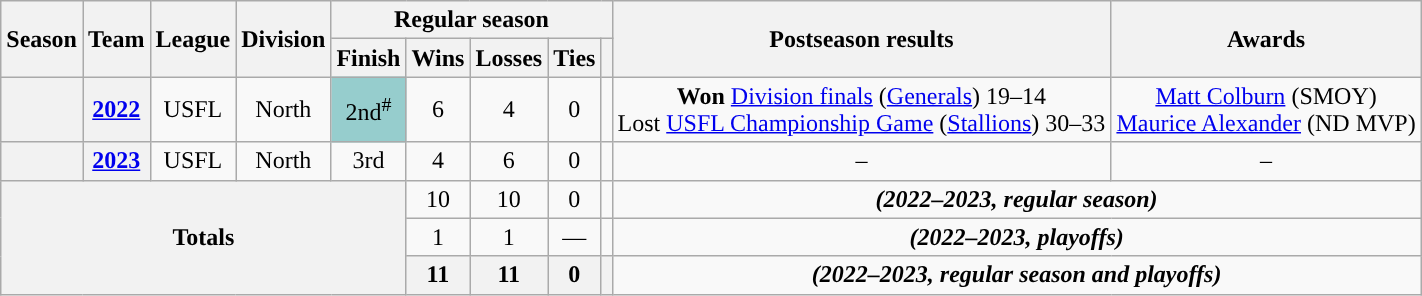<table class="wikitable" style="text-align:center;">
<tr>
<th rowspan="2">Season</th>
<th rowspan="2">Team</th>
<th rowspan="2">League</th>
<th rowspan="2">Division</th>
<th colspan="5">Regular season</th>
<th rowspan="2">Postseason results</th>
<th rowspan="2">Awards</th>
</tr>
<tr>
<th>Finish</th>
<th>Wins</th>
<th>Losses</th>
<th>Ties</th>
<th></th>
</tr>
<tr>
<th></th>
<th><a href='#'>2022</a></th>
<td>USFL</td>
<td>North</td>
<td style="background:#96cdcd;">2nd<sup>#</sup></td>
<td>6</td>
<td>4</td>
<td>0</td>
<td></td>
<td><strong>Won</strong> <a href='#'>Division finals</a> (<a href='#'>Generals</a>) 19–14<br>Lost <a href='#'>USFL Championship Game</a> (<a href='#'>Stallions</a>) 30–33</td>
<td><a href='#'>Matt Colburn</a> (SMOY) <br> <a href='#'>Maurice Alexander</a> (ND MVP)</td>
</tr>
<tr>
<th></th>
<th><a href='#'>2023</a></th>
<td>USFL</td>
<td>North</td>
<td>3rd</td>
<td>4</td>
<td>6</td>
<td>0</td>
<td></td>
<td>–</td>
<td>–</td>
</tr>
<tr>
<th rowspan="3" colspan="5">Totals</th>
<td>10</td>
<td>10</td>
<td>0</td>
<td></td>
<td colspan="4"><strong><em>(2022–2023, regular season)</em></strong></td>
</tr>
<tr>
<td>1</td>
<td>1</td>
<td>—</td>
<td></td>
<td colspan="4"><strong><em>(2022–2023, playoffs)</em></strong></td>
</tr>
<tr>
<th>11</th>
<th>11</th>
<th>0</th>
<th></th>
<td colspan="4"><strong><em>(2022–2023, regular season and playoffs)</em></strong></td>
</tr>
</table>
